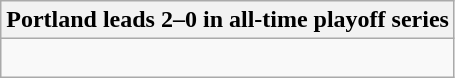<table class="wikitable collapsible collapsed">
<tr>
<th>Portland leads 2–0 in all-time playoff series</th>
</tr>
<tr>
<td><br>
</td>
</tr>
</table>
